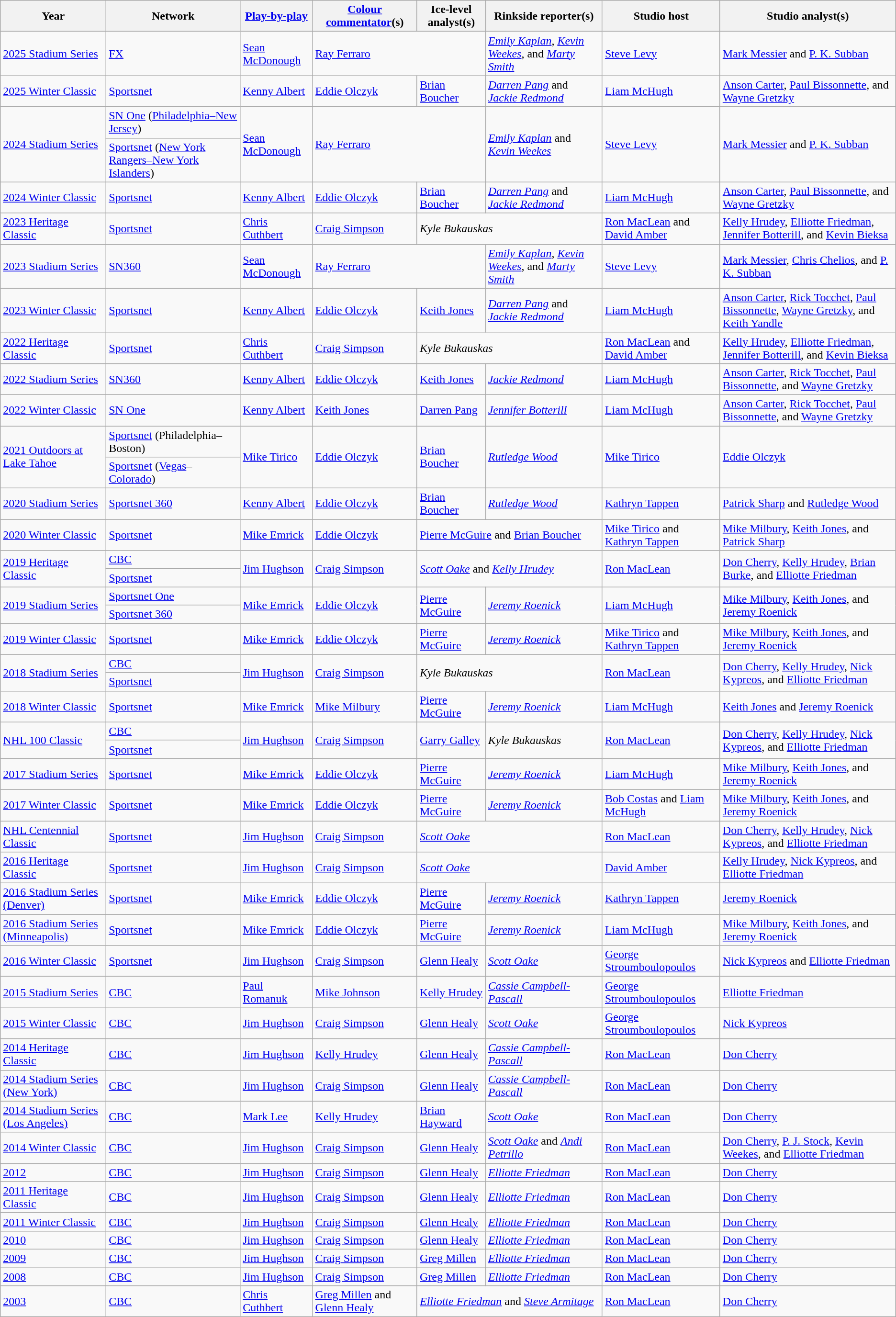<table class="wikitable">
<tr>
<th>Year</th>
<th>Network</th>
<th><a href='#'>Play-by-play</a></th>
<th><a href='#'>Colour commentator</a>(s)</th>
<th>Ice-level analyst(s)</th>
<th>Rinkside reporter(s)</th>
<th>Studio host</th>
<th>Studio analyst(s)</th>
</tr>
<tr>
<td><a href='#'>2025 Stadium Series</a></td>
<td><a href='#'>FX</a></td>
<td><a href='#'>Sean McDonough</a></td>
<td colspan="2"><a href='#'>Ray Ferraro</a></td>
<td><em><a href='#'>Emily Kaplan</a></em>, <em><a href='#'>Kevin Weekes</a></em>, and <em><a href='#'>Marty Smith</a></em></td>
<td><a href='#'>Steve Levy</a></td>
<td><a href='#'>Mark Messier</a> and <a href='#'>P. K. Subban</a></td>
</tr>
<tr>
<td><a href='#'>2025 Winter Classic</a></td>
<td><a href='#'>Sportsnet</a></td>
<td><a href='#'>Kenny Albert</a></td>
<td><a href='#'>Eddie Olczyk</a></td>
<td><a href='#'>Brian Boucher</a></td>
<td><em><a href='#'>Darren Pang</a></em> and <em><a href='#'>Jackie Redmond</a></em></td>
<td><a href='#'>Liam McHugh</a></td>
<td><a href='#'>Anson Carter</a>, <a href='#'>Paul Bissonnette</a>, and <a href='#'>Wayne Gretzky</a></td>
</tr>
<tr>
<td rowspan="2"><a href='#'>2024 Stadium Series</a></td>
<td><a href='#'>SN One</a> (<a href='#'>Philadelphia–New Jersey</a>)</td>
<td rowspan="2"><a href='#'>Sean McDonough</a></td>
<td rowspan="2" colspan="2"><a href='#'>Ray Ferraro</a></td>
<td rowspan="2"><em><a href='#'>Emily Kaplan</a></em> and <em><a href='#'>Kevin Weekes</a></em></td>
<td rowspan="2"><a href='#'>Steve Levy</a></td>
<td rowspan="2"><a href='#'>Mark Messier</a> and <a href='#'>P. K. Subban</a></td>
</tr>
<tr>
<td><a href='#'>Sportsnet</a> (<a href='#'>New York Rangers–New York Islanders</a>)</td>
</tr>
<tr>
<td><a href='#'>2024 Winter Classic</a></td>
<td><a href='#'>Sportsnet</a></td>
<td><a href='#'>Kenny Albert</a></td>
<td><a href='#'>Eddie Olczyk</a></td>
<td><a href='#'>Brian Boucher</a></td>
<td><em><a href='#'>Darren Pang</a></em> and <em><a href='#'>Jackie Redmond</a></em></td>
<td><a href='#'>Liam McHugh</a></td>
<td><a href='#'>Anson Carter</a>, <a href='#'>Paul Bissonnette</a>, and <a href='#'>Wayne Gretzky</a></td>
</tr>
<tr>
<td><a href='#'>2023 Heritage Classic</a></td>
<td><a href='#'>Sportsnet</a></td>
<td><a href='#'>Chris Cuthbert</a></td>
<td><a href='#'>Craig Simpson</a></td>
<td colspan="2"><em>Kyle Bukauskas</em></td>
<td><a href='#'>Ron MacLean</a> and <a href='#'>David Amber</a></td>
<td><a href='#'>Kelly Hrudey</a>, <a href='#'>Elliotte Friedman</a>, <a href='#'>Jennifer Botterill</a>, and <a href='#'>Kevin Bieksa</a></td>
</tr>
<tr>
<td><a href='#'>2023 Stadium Series</a></td>
<td><a href='#'>SN360</a></td>
<td><a href='#'>Sean McDonough</a></td>
<td colspan="2"><a href='#'>Ray Ferraro</a></td>
<td><em><a href='#'>Emily Kaplan</a></em>, <em><a href='#'>Kevin Weekes</a></em>, and <em><a href='#'>Marty Smith</a></em></td>
<td><a href='#'>Steve Levy</a></td>
<td><a href='#'>Mark Messier</a>, <a href='#'>Chris Chelios</a>, and <a href='#'>P. K. Subban</a></td>
</tr>
<tr>
<td><a href='#'>2023 Winter Classic</a></td>
<td><a href='#'>Sportsnet</a></td>
<td><a href='#'>Kenny Albert</a></td>
<td><a href='#'>Eddie Olczyk</a></td>
<td><a href='#'>Keith Jones</a></td>
<td><em><a href='#'>Darren Pang</a></em> and <em><a href='#'>Jackie Redmond</a></em></td>
<td><a href='#'>Liam McHugh</a></td>
<td><a href='#'>Anson Carter</a>, <a href='#'>Rick Tocchet</a>, <a href='#'>Paul Bissonnette</a>, <a href='#'>Wayne Gretzky</a>, and <a href='#'>Keith Yandle</a></td>
</tr>
<tr>
<td><a href='#'>2022 Heritage Classic</a></td>
<td><a href='#'>Sportsnet</a></td>
<td><a href='#'>Chris Cuthbert</a></td>
<td><a href='#'>Craig Simpson</a></td>
<td colspan="2"><em>Kyle Bukauskas</em></td>
<td><a href='#'>Ron MacLean</a> and <a href='#'>David Amber</a></td>
<td><a href='#'>Kelly Hrudey</a>, <a href='#'>Elliotte Friedman</a>, <a href='#'>Jennifer Botterill</a>, and <a href='#'>Kevin Bieksa</a></td>
</tr>
<tr>
<td><a href='#'>2022 Stadium Series</a></td>
<td><a href='#'>SN360</a></td>
<td><a href='#'>Kenny Albert</a></td>
<td><a href='#'>Eddie Olczyk</a></td>
<td><a href='#'>Keith Jones</a></td>
<td><em><a href='#'>Jackie Redmond</a></em></td>
<td><a href='#'>Liam McHugh</a></td>
<td><a href='#'>Anson Carter</a>, <a href='#'>Rick Tocchet</a>, <a href='#'>Paul Bissonnette</a>, and <a href='#'>Wayne Gretzky</a></td>
</tr>
<tr>
<td><a href='#'>2022 Winter Classic</a></td>
<td><a href='#'>SN One</a></td>
<td><a href='#'>Kenny Albert</a></td>
<td><a href='#'>Keith Jones</a></td>
<td><a href='#'>Darren Pang</a></td>
<td><em><a href='#'>Jennifer Botterill</a></em></td>
<td><a href='#'>Liam McHugh</a></td>
<td><a href='#'>Anson Carter</a>, <a href='#'>Rick Tocchet</a>, <a href='#'>Paul Bissonnette</a>, and <a href='#'>Wayne Gretzky</a></td>
</tr>
<tr>
<td rowspan="2"><a href='#'>2021 Outdoors at Lake Tahoe</a></td>
<td><a href='#'>Sportsnet</a> (Philadelphia–Boston)</td>
<td rowspan="2"><a href='#'>Mike Tirico</a></td>
<td rowspan="2"><a href='#'>Eddie Olczyk</a></td>
<td rowspan="2"><a href='#'>Brian Boucher</a></td>
<td rowspan="2"><em><a href='#'>Rutledge Wood</a></em></td>
<td rowspan="2"><a href='#'>Mike Tirico</a></td>
<td rowspan="2"><a href='#'>Eddie Olczyk</a></td>
</tr>
<tr>
<td><a href='#'>Sportsnet</a> (<a href='#'>Vegas</a>–<a href='#'>Colorado</a>)</td>
</tr>
<tr>
<td><a href='#'>2020 Stadium Series</a></td>
<td><a href='#'>Sportsnet 360</a></td>
<td><a href='#'>Kenny Albert</a></td>
<td><a href='#'>Eddie Olczyk</a></td>
<td><a href='#'>Brian Boucher</a></td>
<td><em><a href='#'>Rutledge Wood</a></em></td>
<td><a href='#'>Kathryn Tappen</a></td>
<td><a href='#'>Patrick Sharp</a> and <a href='#'>Rutledge Wood</a></td>
</tr>
<tr>
<td><a href='#'>2020 Winter Classic</a></td>
<td><a href='#'>Sportsnet</a></td>
<td><a href='#'>Mike Emrick</a></td>
<td><a href='#'>Eddie Olczyk</a></td>
<td colspan="2"><a href='#'>Pierre McGuire</a> and <a href='#'>Brian Boucher</a></td>
<td><a href='#'>Mike Tirico</a> and <a href='#'>Kathryn Tappen</a></td>
<td><a href='#'>Mike Milbury</a>, <a href='#'>Keith Jones</a>, and <a href='#'>Patrick Sharp</a></td>
</tr>
<tr>
<td rowspan="2"><a href='#'>2019 Heritage Classic</a></td>
<td><a href='#'>CBC</a></td>
<td rowspan="2"><a href='#'>Jim Hughson</a></td>
<td rowspan="2"><a href='#'>Craig Simpson</a></td>
<td colspan="2" rowspan="2"><em><a href='#'>Scott Oake</a></em> and <em><a href='#'>Kelly Hrudey</a></em></td>
<td rowspan="2"><a href='#'>Ron MacLean</a></td>
<td rowspan="2"><a href='#'>Don Cherry</a>, <a href='#'>Kelly Hrudey</a>, <a href='#'>Brian Burke</a>, and <a href='#'>Elliotte Friedman</a></td>
</tr>
<tr>
<td><a href='#'>Sportsnet</a></td>
</tr>
<tr>
<td rowspan="2"><a href='#'>2019 Stadium Series</a></td>
<td><a href='#'>Sportsnet One</a></td>
<td rowspan="2"><a href='#'>Mike Emrick</a></td>
<td rowspan="2"><a href='#'>Eddie Olczyk</a></td>
<td rowspan="2"><a href='#'>Pierre McGuire</a></td>
<td rowspan="2"><em><a href='#'>Jeremy Roenick</a></em></td>
<td rowspan="2"><a href='#'>Liam McHugh</a></td>
<td rowspan="2"><a href='#'>Mike Milbury</a>, <a href='#'>Keith Jones</a>, and <a href='#'>Jeremy Roenick</a></td>
</tr>
<tr>
<td><a href='#'>Sportsnet 360</a></td>
</tr>
<tr>
<td><a href='#'>2019 Winter Classic</a></td>
<td><a href='#'>Sportsnet</a></td>
<td><a href='#'>Mike Emrick</a></td>
<td><a href='#'>Eddie Olczyk</a></td>
<td><a href='#'>Pierre McGuire</a></td>
<td><em><a href='#'>Jeremy Roenick</a></em></td>
<td><a href='#'>Mike Tirico</a> and <a href='#'>Kathryn Tappen</a></td>
<td><a href='#'>Mike Milbury</a>, <a href='#'>Keith Jones</a>, and <a href='#'>Jeremy Roenick</a></td>
</tr>
<tr>
<td rowspan="2"><a href='#'>2018 Stadium Series</a></td>
<td><a href='#'>CBC</a></td>
<td rowspan="2"><a href='#'>Jim Hughson</a></td>
<td rowspan="2"><a href='#'>Craig Simpson</a></td>
<td colspan="2" rowspan="2"><em>Kyle Bukauskas</em></td>
<td rowspan="2"><a href='#'>Ron MacLean</a></td>
<td rowspan="2"><a href='#'>Don Cherry</a>, <a href='#'>Kelly Hrudey</a>, <a href='#'>Nick Kypreos</a>, and <a href='#'>Elliotte Friedman</a></td>
</tr>
<tr>
<td><a href='#'>Sportsnet</a></td>
</tr>
<tr>
<td><a href='#'>2018 Winter Classic</a></td>
<td><a href='#'>Sportsnet</a></td>
<td><a href='#'>Mike Emrick</a></td>
<td><a href='#'>Mike Milbury</a></td>
<td><a href='#'>Pierre McGuire</a></td>
<td><em><a href='#'>Jeremy Roenick</a></em></td>
<td><a href='#'>Liam McHugh</a></td>
<td><a href='#'>Keith Jones</a> and <a href='#'>Jeremy Roenick</a></td>
</tr>
<tr>
<td rowspan="2"><a href='#'>NHL 100 Classic</a></td>
<td><a href='#'>CBC</a></td>
<td rowspan="2"><a href='#'>Jim Hughson</a></td>
<td rowspan="2"><a href='#'>Craig Simpson</a></td>
<td rowspan="2"><a href='#'>Garry Galley</a></td>
<td rowspan="2"><em>Kyle Bukauskas</em></td>
<td rowspan="2"><a href='#'>Ron MacLean</a></td>
<td rowspan="2"><a href='#'>Don Cherry</a>, <a href='#'>Kelly Hrudey</a>, <a href='#'>Nick Kypreos</a>, and <a href='#'>Elliotte Friedman</a></td>
</tr>
<tr>
<td><a href='#'>Sportsnet</a></td>
</tr>
<tr>
<td><a href='#'>2017 Stadium Series</a></td>
<td><a href='#'>Sportsnet</a></td>
<td><a href='#'>Mike Emrick</a></td>
<td><a href='#'>Eddie Olczyk</a></td>
<td><a href='#'>Pierre McGuire</a></td>
<td><em><a href='#'>Jeremy Roenick</a></em></td>
<td><a href='#'>Liam McHugh</a></td>
<td><a href='#'>Mike Milbury</a>, <a href='#'>Keith Jones</a>, and <a href='#'>Jeremy Roenick</a></td>
</tr>
<tr>
<td><a href='#'>2017 Winter Classic</a></td>
<td><a href='#'>Sportsnet</a></td>
<td><a href='#'>Mike Emrick</a></td>
<td><a href='#'>Eddie Olczyk</a></td>
<td><a href='#'>Pierre McGuire</a></td>
<td><em><a href='#'>Jeremy Roenick</a></em></td>
<td><a href='#'>Bob Costas</a> and <a href='#'>Liam McHugh</a></td>
<td><a href='#'>Mike Milbury</a>, <a href='#'>Keith Jones</a>, and <a href='#'>Jeremy Roenick</a></td>
</tr>
<tr>
<td><a href='#'>NHL Centennial Classic</a></td>
<td><a href='#'>Sportsnet</a></td>
<td><a href='#'>Jim Hughson</a></td>
<td><a href='#'>Craig Simpson</a></td>
<td colspan="2"><em><a href='#'>Scott Oake</a></em></td>
<td><a href='#'>Ron MacLean</a></td>
<td><a href='#'>Don Cherry</a>, <a href='#'>Kelly Hrudey</a>, <a href='#'>Nick Kypreos</a>, and <a href='#'>Elliotte Friedman</a></td>
</tr>
<tr>
<td><a href='#'>2016 Heritage Classic</a></td>
<td><a href='#'>Sportsnet</a></td>
<td><a href='#'>Jim Hughson</a></td>
<td><a href='#'>Craig Simpson</a></td>
<td colspan="2"><em><a href='#'>Scott Oake</a></em></td>
<td><a href='#'>David Amber</a></td>
<td><a href='#'>Kelly Hrudey</a>, <a href='#'>Nick Kypreos</a>, and <a href='#'>Elliotte Friedman</a></td>
</tr>
<tr>
<td><a href='#'>2016 Stadium Series (Denver)</a></td>
<td><a href='#'>Sportsnet</a></td>
<td><a href='#'>Mike Emrick</a></td>
<td><a href='#'>Eddie Olczyk</a></td>
<td><a href='#'>Pierre McGuire</a></td>
<td><em><a href='#'>Jeremy Roenick</a></em></td>
<td><a href='#'>Kathryn Tappen</a></td>
<td><a href='#'>Jeremy Roenick</a></td>
</tr>
<tr>
<td><a href='#'>2016 Stadium Series (Minneapolis)</a></td>
<td><a href='#'>Sportsnet</a></td>
<td><a href='#'>Mike Emrick</a></td>
<td><a href='#'>Eddie Olczyk</a></td>
<td><a href='#'>Pierre McGuire</a></td>
<td><em><a href='#'>Jeremy Roenick</a></em></td>
<td><a href='#'>Liam McHugh</a></td>
<td><a href='#'>Mike Milbury</a>, <a href='#'>Keith Jones</a>, and <a href='#'>Jeremy Roenick</a></td>
</tr>
<tr>
<td><a href='#'>2016 Winter Classic</a></td>
<td><a href='#'>Sportsnet</a></td>
<td><a href='#'>Jim Hughson</a></td>
<td><a href='#'>Craig Simpson</a></td>
<td><a href='#'>Glenn Healy</a></td>
<td><em><a href='#'>Scott Oake</a></em></td>
<td><a href='#'>George Stroumboulopoulos</a></td>
<td><a href='#'>Nick Kypreos</a> and <a href='#'>Elliotte Friedman</a></td>
</tr>
<tr>
<td><a href='#'>2015 Stadium Series</a></td>
<td><a href='#'>CBC</a></td>
<td><a href='#'>Paul Romanuk</a></td>
<td><a href='#'>Mike Johnson</a></td>
<td><a href='#'>Kelly Hrudey</a></td>
<td><em><a href='#'>Cassie Campbell-Pascall</a></em></td>
<td><a href='#'>George Stroumboulopoulos</a></td>
<td><a href='#'>Elliotte Friedman</a></td>
</tr>
<tr>
<td><a href='#'>2015 Winter Classic</a></td>
<td><a href='#'>CBC</a></td>
<td><a href='#'>Jim Hughson</a></td>
<td><a href='#'>Craig Simpson</a></td>
<td><a href='#'>Glenn Healy</a></td>
<td><em><a href='#'>Scott Oake</a></em></td>
<td><a href='#'>George Stroumboulopoulos</a></td>
<td><a href='#'>Nick Kypreos</a></td>
</tr>
<tr>
<td><a href='#'>2014 Heritage Classic</a></td>
<td><a href='#'>CBC</a></td>
<td><a href='#'>Jim Hughson</a></td>
<td><a href='#'>Kelly Hrudey</a></td>
<td><a href='#'>Glenn Healy</a></td>
<td><em><a href='#'>Cassie Campbell-Pascall</a></em></td>
<td><a href='#'>Ron MacLean</a></td>
<td><a href='#'>Don Cherry</a></td>
</tr>
<tr>
<td><a href='#'>2014 Stadium Series (New York)</a></td>
<td><a href='#'>CBC</a></td>
<td><a href='#'>Jim Hughson</a></td>
<td><a href='#'>Craig Simpson</a></td>
<td><a href='#'>Glenn Healy</a></td>
<td><em><a href='#'>Cassie Campbell-Pascall</a></em></td>
<td><a href='#'>Ron MacLean</a></td>
<td><a href='#'>Don Cherry</a></td>
</tr>
<tr>
<td><a href='#'>2014 Stadium Series (Los Angeles)</a></td>
<td><a href='#'>CBC</a></td>
<td><a href='#'>Mark Lee</a></td>
<td><a href='#'>Kelly Hrudey</a></td>
<td><a href='#'>Brian Hayward</a></td>
<td><em><a href='#'>Scott Oake</a></em></td>
<td><a href='#'>Ron MacLean</a></td>
<td><a href='#'>Don Cherry</a></td>
</tr>
<tr>
<td><a href='#'>2014 Winter Classic</a></td>
<td><a href='#'>CBC</a></td>
<td><a href='#'>Jim Hughson</a></td>
<td><a href='#'>Craig Simpson</a></td>
<td><a href='#'>Glenn Healy</a></td>
<td><em><a href='#'>Scott Oake</a></em> and <em><a href='#'>Andi Petrillo</a></em></td>
<td><a href='#'>Ron MacLean</a></td>
<td><a href='#'>Don Cherry</a>, <a href='#'>P. J. Stock</a>, <a href='#'>Kevin Weekes</a>, and <a href='#'>Elliotte Friedman</a></td>
</tr>
<tr>
<td><a href='#'>2012</a></td>
<td><a href='#'>CBC</a></td>
<td><a href='#'>Jim Hughson</a></td>
<td><a href='#'>Craig Simpson</a></td>
<td><a href='#'>Glenn Healy</a></td>
<td><em><a href='#'>Elliotte Friedman</a></em></td>
<td><a href='#'>Ron MacLean</a></td>
<td><a href='#'>Don Cherry</a></td>
</tr>
<tr>
<td><a href='#'>2011 Heritage Classic</a></td>
<td><a href='#'>CBC</a></td>
<td><a href='#'>Jim Hughson</a></td>
<td><a href='#'>Craig Simpson</a></td>
<td><a href='#'>Glenn Healy</a></td>
<td><em><a href='#'>Elliotte Friedman</a></em></td>
<td><a href='#'>Ron MacLean</a></td>
<td><a href='#'>Don Cherry</a></td>
</tr>
<tr>
<td><a href='#'>2011 Winter Classic</a></td>
<td><a href='#'>CBC</a></td>
<td><a href='#'>Jim Hughson</a></td>
<td><a href='#'>Craig Simpson</a></td>
<td><a href='#'>Glenn Healy</a></td>
<td><em><a href='#'>Elliotte Friedman</a></em></td>
<td><a href='#'>Ron MacLean</a></td>
<td><a href='#'>Don Cherry</a></td>
</tr>
<tr>
<td><a href='#'>2010</a></td>
<td><a href='#'>CBC</a></td>
<td><a href='#'>Jim Hughson</a></td>
<td><a href='#'>Craig Simpson</a></td>
<td><a href='#'>Glenn Healy</a></td>
<td><em><a href='#'>Elliotte Friedman</a></em></td>
<td><a href='#'>Ron MacLean</a></td>
<td><a href='#'>Don Cherry</a></td>
</tr>
<tr>
<td><a href='#'>2009</a></td>
<td><a href='#'>CBC</a></td>
<td><a href='#'>Jim Hughson</a></td>
<td><a href='#'>Craig Simpson</a></td>
<td><a href='#'>Greg Millen</a></td>
<td><em><a href='#'>Elliotte Friedman</a></em></td>
<td><a href='#'>Ron MacLean</a></td>
<td><a href='#'>Don Cherry</a></td>
</tr>
<tr>
<td><a href='#'>2008</a></td>
<td><a href='#'>CBC</a></td>
<td><a href='#'>Jim Hughson</a></td>
<td><a href='#'>Craig Simpson</a></td>
<td><a href='#'>Greg Millen</a></td>
<td><em><a href='#'>Elliotte Friedman</a></em></td>
<td><a href='#'>Ron MacLean</a></td>
<td><a href='#'>Don Cherry</a></td>
</tr>
<tr>
<td><a href='#'>2003</a></td>
<td><a href='#'>CBC</a></td>
<td><a href='#'>Chris Cuthbert</a></td>
<td><a href='#'>Greg Millen</a> and <a href='#'>Glenn Healy</a></td>
<td colspan="2"><em><a href='#'>Elliotte Friedman</a></em> and <em><a href='#'>Steve Armitage</a></em></td>
<td><a href='#'>Ron MacLean</a></td>
<td><a href='#'>Don Cherry</a></td>
</tr>
</table>
